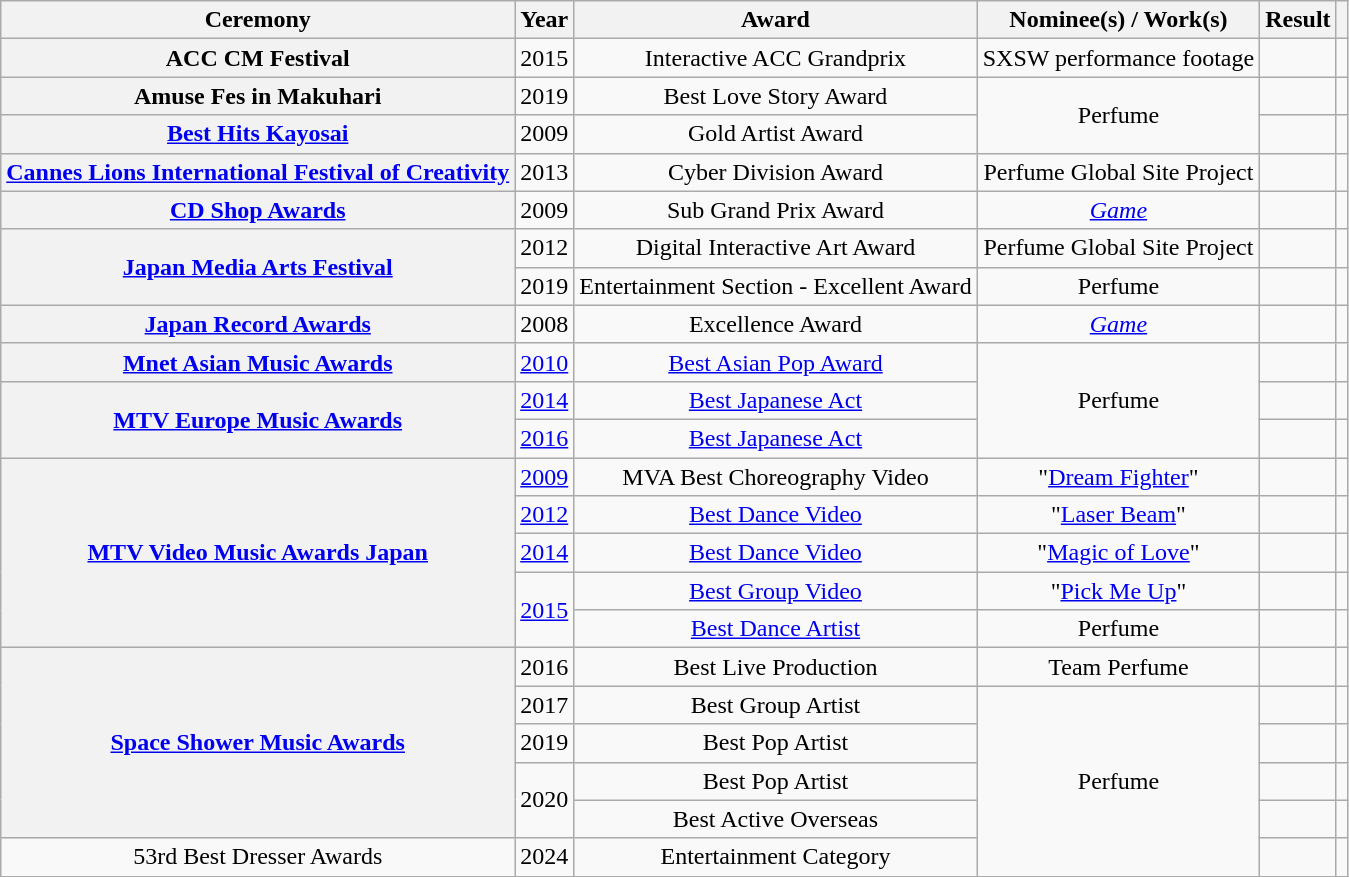<table class="wikitable sortable plainrowheaders" style="text-align:center;">
<tr>
<th scope="col">Ceremony</th>
<th scope="col">Year</th>
<th scope="col">Award</th>
<th scope="col">Nominee(s) / Work(s)</th>
<th scope="col">Result</th>
<th scope="col" class="unsortable"></th>
</tr>
<tr>
<th scope="row">ACC CM Festival</th>
<td>2015</td>
<td>Interactive ACC Grandprix</td>
<td>SXSW performance footage</td>
<td></td>
<td></td>
</tr>
<tr>
<th scope="row">Amuse Fes in Makuhari</th>
<td>2019</td>
<td>Best Love Story Award</td>
<td rowspan="2">Perfume</td>
<td></td>
<td></td>
</tr>
<tr>
<th scope="row"><a href='#'>Best Hits Kayosai</a></th>
<td>2009</td>
<td>Gold Artist Award</td>
<td></td>
<td></td>
</tr>
<tr>
<th scope="row"><a href='#'>Cannes Lions International Festival of Creativity</a></th>
<td>2013</td>
<td>Cyber Division Award</td>
<td>Perfume Global Site Project</td>
<td></td>
<td></td>
</tr>
<tr>
<th scope="row"><a href='#'>CD Shop Awards</a></th>
<td>2009</td>
<td>Sub Grand Prix Award</td>
<td><em><a href='#'>Game</a></em></td>
<td></td>
<td></td>
</tr>
<tr>
<th scope="row" rowspan="2"><a href='#'>Japan Media Arts Festival</a></th>
<td>2012</td>
<td>Digital Interactive Art Award</td>
<td>Perfume Global Site Project</td>
<td></td>
<td></td>
</tr>
<tr>
<td>2019</td>
<td>Entertainment Section - Excellent Award</td>
<td>Perfume</td>
<td></td>
<td></td>
</tr>
<tr>
<th scope="row"><a href='#'>Japan Record Awards</a></th>
<td>2008</td>
<td>Excellence Award</td>
<td><em><a href='#'>Game</a></em></td>
<td></td>
<td></td>
</tr>
<tr>
<th scope="row"><a href='#'>Mnet Asian Music Awards</a></th>
<td><a href='#'>2010</a></td>
<td><a href='#'>Best Asian Pop Award</a></td>
<td rowspan="3">Perfume</td>
<td></td>
<td></td>
</tr>
<tr>
<th scope="row" rowspan="2"><a href='#'>MTV Europe Music Awards</a></th>
<td><a href='#'>2014</a></td>
<td><a href='#'>Best Japanese Act</a></td>
<td></td>
<td></td>
</tr>
<tr>
<td><a href='#'>2016</a></td>
<td><a href='#'>Best Japanese Act</a></td>
<td></td>
<td></td>
</tr>
<tr>
<th scope="row" rowspan="5"><a href='#'>MTV Video Music Awards Japan</a></th>
<td><a href='#'>2009</a></td>
<td>MVA Best Choreography Video</td>
<td>"<a href='#'>Dream Fighter</a>"</td>
<td></td>
<td></td>
</tr>
<tr>
<td><a href='#'>2012</a></td>
<td><a href='#'>Best Dance Video</a></td>
<td>"<a href='#'>Laser Beam</a>"</td>
<td></td>
<td></td>
</tr>
<tr>
<td><a href='#'>2014</a></td>
<td><a href='#'>Best Dance Video</a></td>
<td>"<a href='#'>Magic of Love</a>"</td>
<td></td>
<td></td>
</tr>
<tr>
<td rowspan="2"><a href='#'>2015</a></td>
<td><a href='#'>Best Group Video</a></td>
<td>"<a href='#'>Pick Me Up</a>"</td>
<td></td>
<td></td>
</tr>
<tr>
<td><a href='#'>Best Dance Artist</a></td>
<td>Perfume</td>
<td></td>
<td></td>
</tr>
<tr>
<th scope="row" rowspan="5"><a href='#'>Space Shower Music Awards</a></th>
<td>2016</td>
<td>Best Live Production</td>
<td>Team Perfume</td>
<td></td>
<td></td>
</tr>
<tr>
<td>2017</td>
<td>Best Group Artist</td>
<td rowspan="5">Perfume</td>
<td></td>
<td></td>
</tr>
<tr>
<td>2019</td>
<td>Best Pop Artist</td>
<td></td>
<td></td>
</tr>
<tr>
<td rowspan="2">2020</td>
<td>Best Pop Artist</td>
<td></td>
<td></td>
</tr>
<tr>
<td>Best Active Overseas</td>
<td></td>
<td></td>
</tr>
<tr>
<td>53rd Best Dresser Awards</td>
<td>2024</td>
<td>Entertainment Category</td>
<td></td>
<td></td>
</tr>
<tr>
</tr>
</table>
